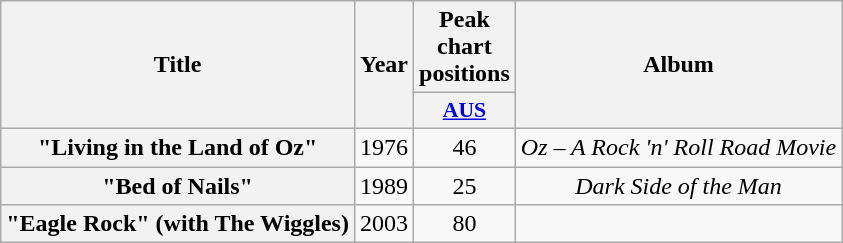<table class="wikitable plainrowheaders" style="text-align:center;" border="1">
<tr>
<th scope="col" rowspan="2">Title</th>
<th scope="col" rowspan="2">Year</th>
<th scope="col" colspan="1">Peak chart<br>positions</th>
<th scope="col" rowspan="2">Album</th>
</tr>
<tr>
<th scope="col" style="width:3em; font-size:90%"><a href='#'>AUS</a><br></th>
</tr>
<tr>
<th scope="row">"Living in the Land of Oz"</th>
<td>1976</td>
<td>46</td>
<td><em>Oz – A Rock 'n' Roll Road Movie</em></td>
</tr>
<tr>
<th scope="row">"Bed of Nails"</th>
<td>1989</td>
<td>25</td>
<td><em>Dark Side of the Man</em></td>
</tr>
<tr>
<th scope="row">"Eagle Rock" (with The Wiggles)</th>
<td>2003</td>
<td>80</td>
<td></td>
</tr>
</table>
